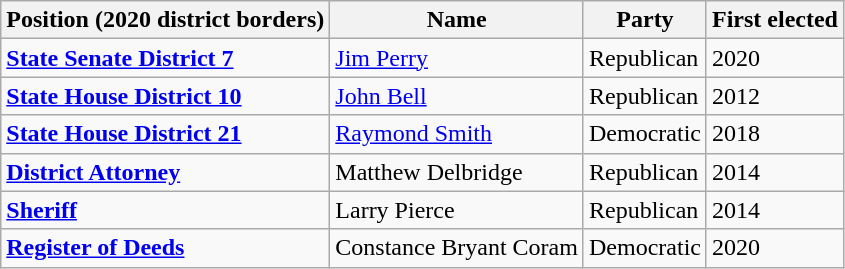<table class="wikitable sortable">
<tr>
<th>Position (2020 district borders)</th>
<th>Name</th>
<th>Party</th>
<th>First elected</th>
</tr>
<tr>
<td><strong><a href='#'>State Senate District 7</a></strong></td>
<td><a href='#'>Jim Perry</a></td>
<td>Republican</td>
<td>2020</td>
</tr>
<tr>
<td><strong><a href='#'>State House District 10</a></strong></td>
<td><a href='#'>John Bell</a></td>
<td>Republican</td>
<td>2012</td>
</tr>
<tr>
<td><strong><a href='#'>State House District 21</a></strong></td>
<td><a href='#'>Raymond Smith</a></td>
<td>Democratic</td>
<td>2018</td>
</tr>
<tr>
<td><strong><a href='#'>District Attorney</a></strong></td>
<td>Matthew Delbridge</td>
<td>Republican</td>
<td>2014</td>
</tr>
<tr>
<td><strong><a href='#'>Sheriff</a></strong></td>
<td>Larry Pierce</td>
<td>Republican</td>
<td>2014</td>
</tr>
<tr>
<td><strong><a href='#'>Register of Deeds</a></strong></td>
<td>Constance Bryant Coram</td>
<td>Democratic</td>
<td>2020</td>
</tr>
</table>
